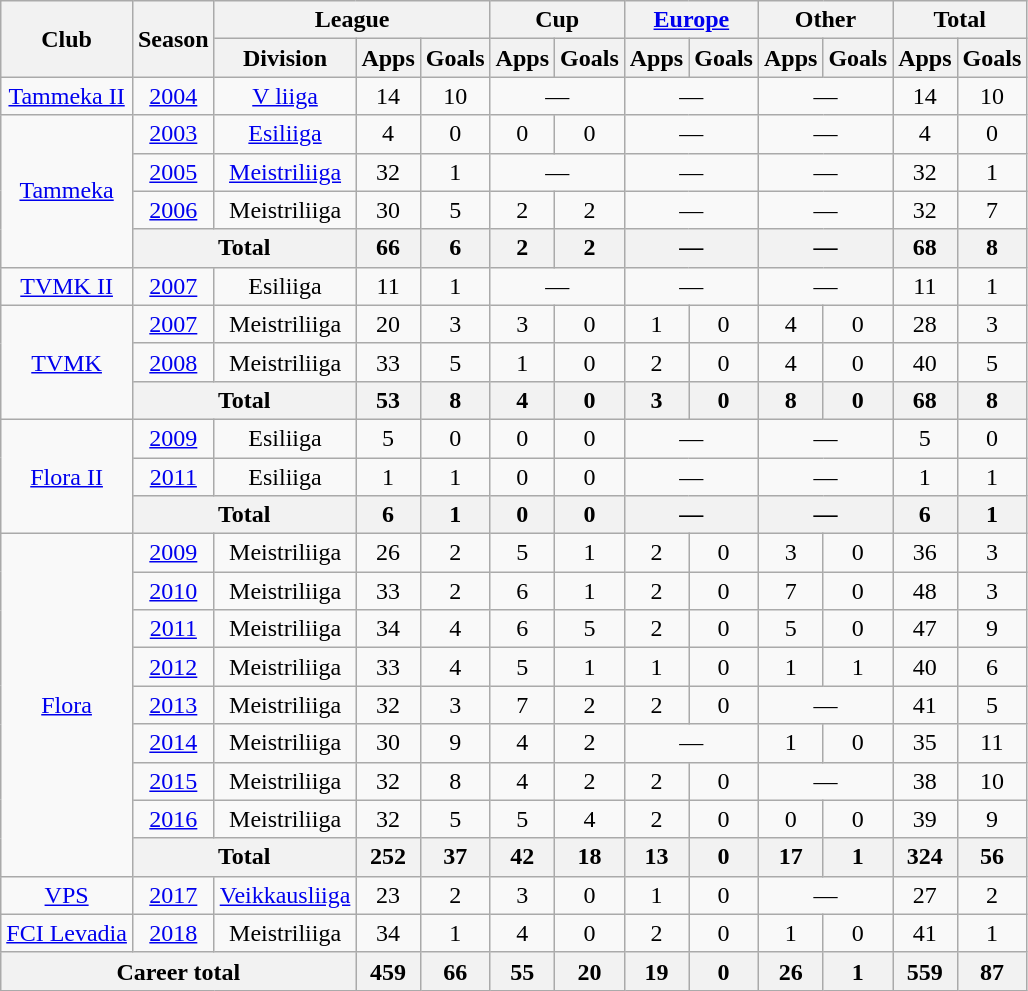<table class=wikitable style="text-align: center;">
<tr>
<th rowspan=2>Club</th>
<th rowspan=2>Season</th>
<th colspan=3>League</th>
<th colspan=2>Cup</th>
<th colspan=2><a href='#'>Europe</a></th>
<th colspan=2>Other</th>
<th colspan=2>Total</th>
</tr>
<tr>
<th>Division</th>
<th>Apps</th>
<th>Goals</th>
<th>Apps</th>
<th>Goals</th>
<th>Apps</th>
<th>Goals</th>
<th>Apps</th>
<th>Goals</th>
<th>Apps</th>
<th>Goals</th>
</tr>
<tr>
<td><a href='#'>Tammeka II</a></td>
<td><a href='#'>2004</a></td>
<td><a href='#'>V liiga</a></td>
<td>14</td>
<td>10</td>
<td colspan=2>—</td>
<td colspan=2>—</td>
<td colspan=2>—</td>
<td>14</td>
<td>10</td>
</tr>
<tr>
<td rowspan=4><a href='#'>Tammeka</a></td>
<td><a href='#'>2003</a></td>
<td><a href='#'>Esiliiga</a></td>
<td>4</td>
<td>0</td>
<td>0</td>
<td>0</td>
<td colspan=2>—</td>
<td colspan=2>—</td>
<td>4</td>
<td>0</td>
</tr>
<tr>
<td><a href='#'>2005</a></td>
<td><a href='#'>Meistriliiga</a></td>
<td>32</td>
<td>1</td>
<td colspan=2>—</td>
<td colspan=2>—</td>
<td colspan=2>—</td>
<td>32</td>
<td>1</td>
</tr>
<tr>
<td><a href='#'>2006</a></td>
<td>Meistriliiga</td>
<td>30</td>
<td>5</td>
<td>2</td>
<td>2</td>
<td colspan=2>—</td>
<td colspan=2>—</td>
<td>32</td>
<td>7</td>
</tr>
<tr>
<th colspan=2>Total</th>
<th>66</th>
<th>6</th>
<th>2</th>
<th>2</th>
<th colspan=2>—</th>
<th colspan=2>—</th>
<th>68</th>
<th>8</th>
</tr>
<tr>
<td><a href='#'>TVMK II</a></td>
<td><a href='#'>2007</a></td>
<td>Esiliiga</td>
<td>11</td>
<td>1</td>
<td colspan=2>—</td>
<td colspan=2>—</td>
<td colspan=2>—</td>
<td>11</td>
<td>1</td>
</tr>
<tr>
<td rowspan=3><a href='#'>TVMK</a></td>
<td><a href='#'>2007</a></td>
<td>Meistriliiga</td>
<td>20</td>
<td>3</td>
<td>3</td>
<td>0</td>
<td>1</td>
<td>0</td>
<td>4</td>
<td>0</td>
<td>28</td>
<td>3</td>
</tr>
<tr>
<td><a href='#'>2008</a></td>
<td>Meistriliiga</td>
<td>33</td>
<td>5</td>
<td>1</td>
<td>0</td>
<td>2</td>
<td>0</td>
<td>4</td>
<td>0</td>
<td>40</td>
<td>5</td>
</tr>
<tr>
<th colspan=2>Total</th>
<th>53</th>
<th>8</th>
<th>4</th>
<th>0</th>
<th>3</th>
<th>0</th>
<th>8</th>
<th>0</th>
<th>68</th>
<th>8</th>
</tr>
<tr>
<td rowspan=3><a href='#'>Flora II</a></td>
<td><a href='#'>2009</a></td>
<td>Esiliiga</td>
<td>5</td>
<td>0</td>
<td>0</td>
<td>0</td>
<td colspan=2>—</td>
<td colspan=2>—</td>
<td>5</td>
<td>0</td>
</tr>
<tr>
<td><a href='#'>2011</a></td>
<td>Esiliiga</td>
<td>1</td>
<td>1</td>
<td>0</td>
<td>0</td>
<td colspan=2>—</td>
<td colspan=2>—</td>
<td>1</td>
<td>1</td>
</tr>
<tr>
<th colspan=2>Total</th>
<th>6</th>
<th>1</th>
<th>0</th>
<th>0</th>
<th colspan=2>—</th>
<th colspan=2>—</th>
<th>6</th>
<th>1</th>
</tr>
<tr>
<td rowspan=9><a href='#'>Flora</a></td>
<td><a href='#'>2009</a></td>
<td>Meistriliiga</td>
<td>26</td>
<td>2</td>
<td>5</td>
<td>1</td>
<td>2</td>
<td>0</td>
<td>3</td>
<td>0</td>
<td>36</td>
<td>3</td>
</tr>
<tr>
<td><a href='#'>2010</a></td>
<td>Meistriliiga</td>
<td>33</td>
<td>2</td>
<td>6</td>
<td>1</td>
<td>2</td>
<td>0</td>
<td>7</td>
<td>0</td>
<td>48</td>
<td>3</td>
</tr>
<tr>
<td><a href='#'>2011</a></td>
<td>Meistriliiga</td>
<td>34</td>
<td>4</td>
<td>6</td>
<td>5</td>
<td>2</td>
<td>0</td>
<td>5</td>
<td>0</td>
<td>47</td>
<td>9</td>
</tr>
<tr>
<td><a href='#'>2012</a></td>
<td>Meistriliiga</td>
<td>33</td>
<td>4</td>
<td>5</td>
<td>1</td>
<td>1</td>
<td>0</td>
<td>1</td>
<td>1</td>
<td>40</td>
<td>6</td>
</tr>
<tr>
<td><a href='#'>2013</a></td>
<td>Meistriliiga</td>
<td>32</td>
<td>3</td>
<td>7</td>
<td>2</td>
<td>2</td>
<td>0</td>
<td colspan=2>—</td>
<td>41</td>
<td>5</td>
</tr>
<tr>
<td><a href='#'>2014</a></td>
<td>Meistriliiga</td>
<td>30</td>
<td>9</td>
<td>4</td>
<td>2</td>
<td colspan=2>—</td>
<td>1</td>
<td>0</td>
<td>35</td>
<td>11</td>
</tr>
<tr>
<td><a href='#'>2015</a></td>
<td>Meistriliiga</td>
<td>32</td>
<td>8</td>
<td>4</td>
<td>2</td>
<td>2</td>
<td>0</td>
<td colspan=2>—</td>
<td>38</td>
<td>10</td>
</tr>
<tr>
<td><a href='#'>2016</a></td>
<td>Meistriliiga</td>
<td>32</td>
<td>5</td>
<td>5</td>
<td>4</td>
<td>2</td>
<td>0</td>
<td>0</td>
<td>0</td>
<td>39</td>
<td>9</td>
</tr>
<tr>
<th colspan=2>Total</th>
<th>252</th>
<th>37</th>
<th>42</th>
<th>18</th>
<th>13</th>
<th>0</th>
<th>17</th>
<th>1</th>
<th>324</th>
<th>56</th>
</tr>
<tr>
<td><a href='#'>VPS</a></td>
<td><a href='#'>2017</a></td>
<td><a href='#'>Veikkausliiga</a></td>
<td>23</td>
<td>2</td>
<td>3</td>
<td>0</td>
<td>1</td>
<td>0</td>
<td colspan=2>—</td>
<td>27</td>
<td>2</td>
</tr>
<tr>
<td><a href='#'>FCI Levadia</a></td>
<td><a href='#'>2018</a></td>
<td>Meistriliiga</td>
<td>34</td>
<td>1</td>
<td>4</td>
<td>0</td>
<td>2</td>
<td>0</td>
<td>1</td>
<td>0</td>
<td>41</td>
<td>1</td>
</tr>
<tr>
<th colspan=3>Career total</th>
<th>459</th>
<th>66</th>
<th>55</th>
<th>20</th>
<th>19</th>
<th>0</th>
<th>26</th>
<th>1</th>
<th>559</th>
<th>87</th>
</tr>
</table>
